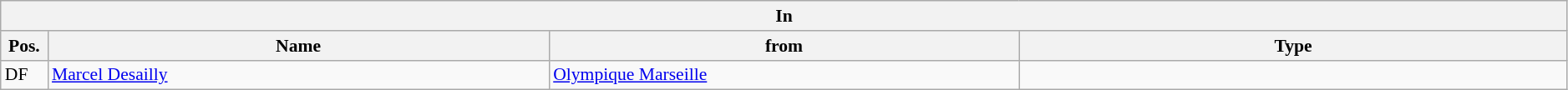<table class="wikitable" style="font-size:90%;width:99%;">
<tr>
<th colspan="4">In</th>
</tr>
<tr>
<th width=3%>Pos.</th>
<th width=32%>Name</th>
<th width=30%>from</th>
<th width=35%>Type</th>
</tr>
<tr>
<td>DF</td>
<td><a href='#'>Marcel Desailly</a></td>
<td><a href='#'>Olympique Marseille</a></td>
<td></td>
</tr>
</table>
